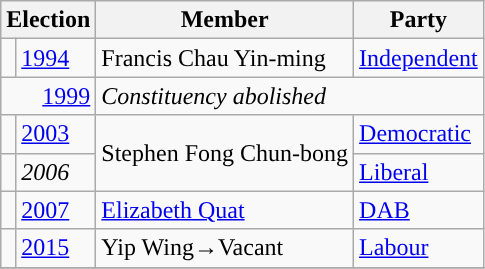<table class="wikitable">
<tr>
<th colspan="2">Election</th>
<th>Member</th>
<th>Party</th>
</tr>
<tr>
<td style="background-color: "></td>
<td><a href='#'>1994</a></td>
<td>Francis Chau Yin-ming</td>
<td><a href='#'>Independent</a></td>
</tr>
<tr>
<td colspan=2 align=right><a href='#'>1999</a></td>
<td colspan=2><em>Constituency abolished</em></td>
</tr>
<tr>
<td style="background-color: "></td>
<td><a href='#'>2003</a></td>
<td rowspan=2>Stephen Fong Chun-bong</td>
<td><a href='#'>Democratic</a></td>
</tr>
<tr>
<td style="background-color: "></td>
<td><em>2006</em></td>
<td><a href='#'>Liberal</a></td>
</tr>
<tr>
<td style="background-color: "></td>
<td><a href='#'>2007</a></td>
<td><a href='#'>Elizabeth Quat</a></td>
<td><a href='#'>DAB</a></td>
</tr>
<tr>
<td style="background-color: "></td>
<td><a href='#'>2015</a></td>
<td>Yip Wing→Vacant</td>
<td><a href='#'>Labour</a></td>
</tr>
<tr>
</tr>
</table>
